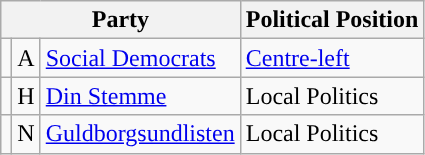<table class="wikitable mw-collapsible mw-collapsed">
<tr>
<th colspan="3">Party</th>
<th>Political Position</th>
</tr>
<tr>
<td></td>
<td>A</td>
<td><a href='#'>Social Democrats</a></td>
<td><a href='#'>Centre-left</a></td>
</tr>
<tr>
<td></td>
<td>H</td>
<td><a href='#'>Din Stemme</a></td>
<td>Local Politics</td>
</tr>
<tr>
<td></td>
<td>N</td>
<td><a href='#'>Guldborgsundlisten</a></td>
<td>Local Politics</td>
</tr>
</table>
